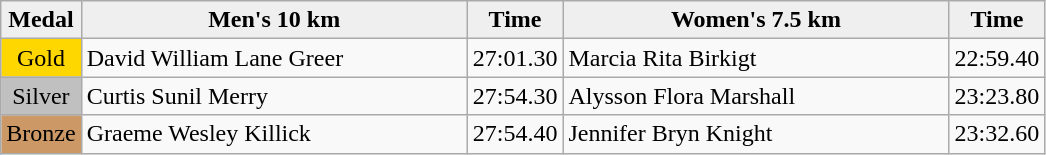<table class="wikitable" style="text-align:center">
<tr bgcolor="#efefef">
<td><strong>Medal</strong></td>
<td width=250><strong>Men's 10 km</strong></td>
<td><strong>Time</strong></td>
<td width=250><strong>Women's 7.5 km</strong></td>
<td><strong>Time</strong></td>
</tr>
<tr>
<td bgcolor="gold">Gold</td>
<td style="text-align:left"> David William Lane Greer</td>
<td>27:01.30</td>
<td style="text-align:left"> Marcia Rita Birkigt</td>
<td>22:59.40</td>
</tr>
<tr>
<td bgcolor="silver">Silver</td>
<td style="text-align:left"> Curtis Sunil Merry</td>
<td>27:54.30</td>
<td style="text-align:left"> Alysson Flora Marshall</td>
<td>23:23.80</td>
</tr>
<tr>
<td bgcolor="cc9966">Bronze</td>
<td style="text-align:left"> Graeme Wesley Killick</td>
<td>27:54.40</td>
<td style="text-align:left"> Jennifer Bryn Knight</td>
<td>23:32.60</td>
</tr>
</table>
